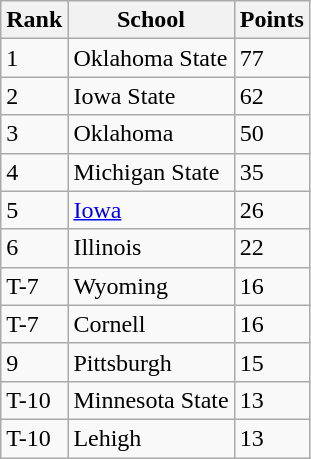<table class="wikitable">
<tr>
<th>Rank</th>
<th>School</th>
<th>Points</th>
</tr>
<tr>
<td>1</td>
<td>Oklahoma State</td>
<td>77</td>
</tr>
<tr>
<td>2</td>
<td>Iowa State</td>
<td>62</td>
</tr>
<tr>
<td>3</td>
<td>Oklahoma</td>
<td>50</td>
</tr>
<tr>
<td>4</td>
<td>Michigan State</td>
<td>35</td>
</tr>
<tr>
<td>5</td>
<td><a href='#'>Iowa</a></td>
<td>26</td>
</tr>
<tr>
<td>6</td>
<td>Illinois</td>
<td>22</td>
</tr>
<tr>
<td>T-7</td>
<td>Wyoming</td>
<td>16</td>
</tr>
<tr>
<td>T-7</td>
<td>Cornell</td>
<td>16</td>
</tr>
<tr>
<td>9</td>
<td>Pittsburgh</td>
<td>15</td>
</tr>
<tr>
<td>T-10</td>
<td>Minnesota State</td>
<td>13</td>
</tr>
<tr>
<td>T-10</td>
<td>Lehigh</td>
<td>13</td>
</tr>
</table>
